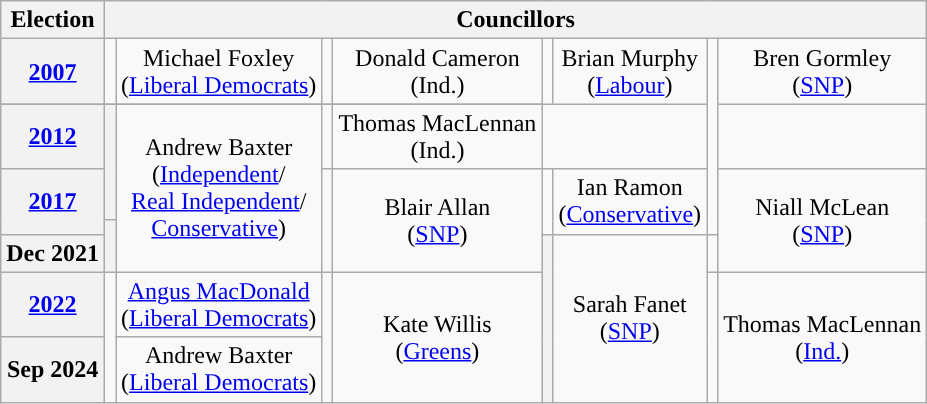<table class="wikitable" style="text-align:center">
<tr>
<th>Election</th>
<th colspan=8>Councillors</th>
</tr>
<tr>
<th><a href='#'>2007</a></th>
<td rowspan=1; style="background-color: "></td>
<td rowspan=1>Michael Foxley<br>(<a href='#'>Liberal Democrats</a>)</td>
<td rowspan=1; style="background-color: "></td>
<td rowspan=1>Donald Cameron<br>(Ind.)</td>
<td rowspan=2; style="background-color: "></td>
<td rowspan=2>Brian Murphy<br>(<a href='#'>Labour</a>)</td>
<td rowspan=5; style="background-color: "></td>
<td rowspan=2>Bren Gormley<br>(<a href='#'>SNP</a>)</td>
</tr>
<tr>
</tr>
<tr>
<th><a href='#'>2012</a></th>
<th rowspan="2" ; style="height: 70px; background-color: "></th>
<td rowspan="4">Andrew Baxter <br>(<a href='#'>Independent</a>/<br><a href='#'>Real Independent</a>/<br><a href='#'>Conservative</a>)</td>
<td rowspan=1; style="background-color: "></td>
<td rowspan=1>Thomas MacLennan<br>(Ind.)</td>
</tr>
<tr>
<th rowspan="2"><a href='#'>2017</a></th>
<td rowspan=3; style="background-color: "></td>
<td rowspan=3>Blair Allan<br>(<a href='#'>SNP</a>)</td>
<td rowspan=2; style="background-color: "></td>
<td rowspan=2>Ian Ramon<br>(<a href='#'>Conservative</a>)</td>
<td rowspan=3>Niall McLean<br>(<a href='#'>SNP</a>)</td>
</tr>
<tr>
<th rowspan="2" ; style="background-color: "></th>
</tr>
<tr>
<th rowspan="1">Dec 2021</th>
<th rowspan="3" ; style="background-color: "></th>
<td rowspan="3">Sarah Fanet <br>(<a href='#'>SNP</a>)</td>
</tr>
<tr>
<th><a href='#'>2022</a></th>
<td rowspan=2; style="background-color: "></td>
<td rowspan=1><a href='#'>Angus MacDonald</a><br>(<a href='#'>Liberal Democrats</a>)</td>
<td rowspan=2; style="background-color: "></td>
<td rowspan=2>Kate Willis<br>(<a href='#'>Greens</a>)</td>
<td rowspan=2; style="background-color: "></td>
<td rowspan=2>Thomas MacLennan<br>(<a href='#'>Ind.</a>)</td>
</tr>
<tr>
<th>Sep 2024</th>
<td rowspan=1>Andrew Baxter<br>(<a href='#'>Liberal Democrats</a>)</td>
</tr>
</table>
